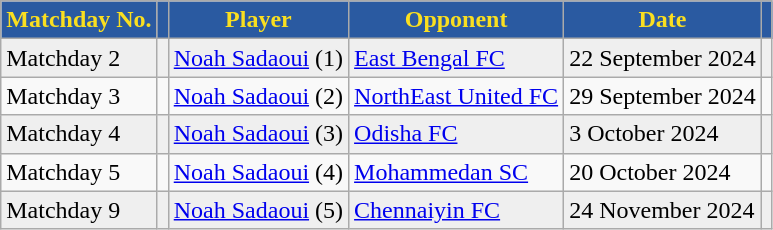<table class="wikitable" style="text-align:center">
<tr>
<th style="background:#2A5AA1; color:#FADF20; text-align:center;">Matchday No.</th>
<th style="background:#2A5AA1; color:#FADF20; text-align:center;"></th>
<th style="background:#2A5AA1; color:#FADF20; text-align:center;">Player</th>
<th style="background:#2A5AA1; color:#FADF20; text-align:center;">Opponent</th>
<th style="background:#2A5AA1; color:#FADF20; text-align:center;">Date</th>
<th style="background:#2A5AA1; color:#FADF20; text-align:center;"></th>
</tr>
<tr bgcolor="#EFEFEF">
<td style="text-align:left;">Matchday 2</td>
<td></td>
<td style="text-align:left;"><a href='#'>Noah Sadaoui</a> (1)</td>
<td style="text-align:left;"> <a href='#'>East Bengal FC</a></td>
<td style="text-align:left;">22 September 2024</td>
<td></td>
</tr>
<tr>
<td style="text-align:left;">Matchday 3</td>
<td></td>
<td style="text-align:left;"><a href='#'>Noah Sadaoui</a> (2)</td>
<td style="text-align:left;"> <a href='#'>NorthEast United FC</a></td>
<td style="text-align:left;">29 September 2024</td>
<td></td>
</tr>
<tr bgcolor="#EFEFEF">
<td style="text-align:left;">Matchday 4</td>
<td></td>
<td style="text-align:left;"><a href='#'>Noah Sadaoui</a> (3)</td>
<td style="text-align:left;"> <a href='#'>Odisha FC</a></td>
<td style="text-align:left;">3 October 2024</td>
<td></td>
</tr>
<tr>
<td style="text-align:left;">Matchday 5</td>
<td></td>
<td style="text-align:left;"><a href='#'>Noah Sadaoui</a> (4)</td>
<td style="text-align:left;"> <a href='#'>Mohammedan SC</a></td>
<td style="text-align:left;">20 October 2024</td>
<td></td>
</tr>
<tr bgcolor="#EFEFEF">
<td style="text-align:left;">Matchday 9</td>
<td></td>
<td style="text-align:left;"><a href='#'>Noah Sadaoui</a> (5)</td>
<td style="text-align:left;"> <a href='#'>Chennaiyin FC</a></td>
<td style="text-align:left;">24 November 2024</td>
<td></td>
</tr>
</table>
